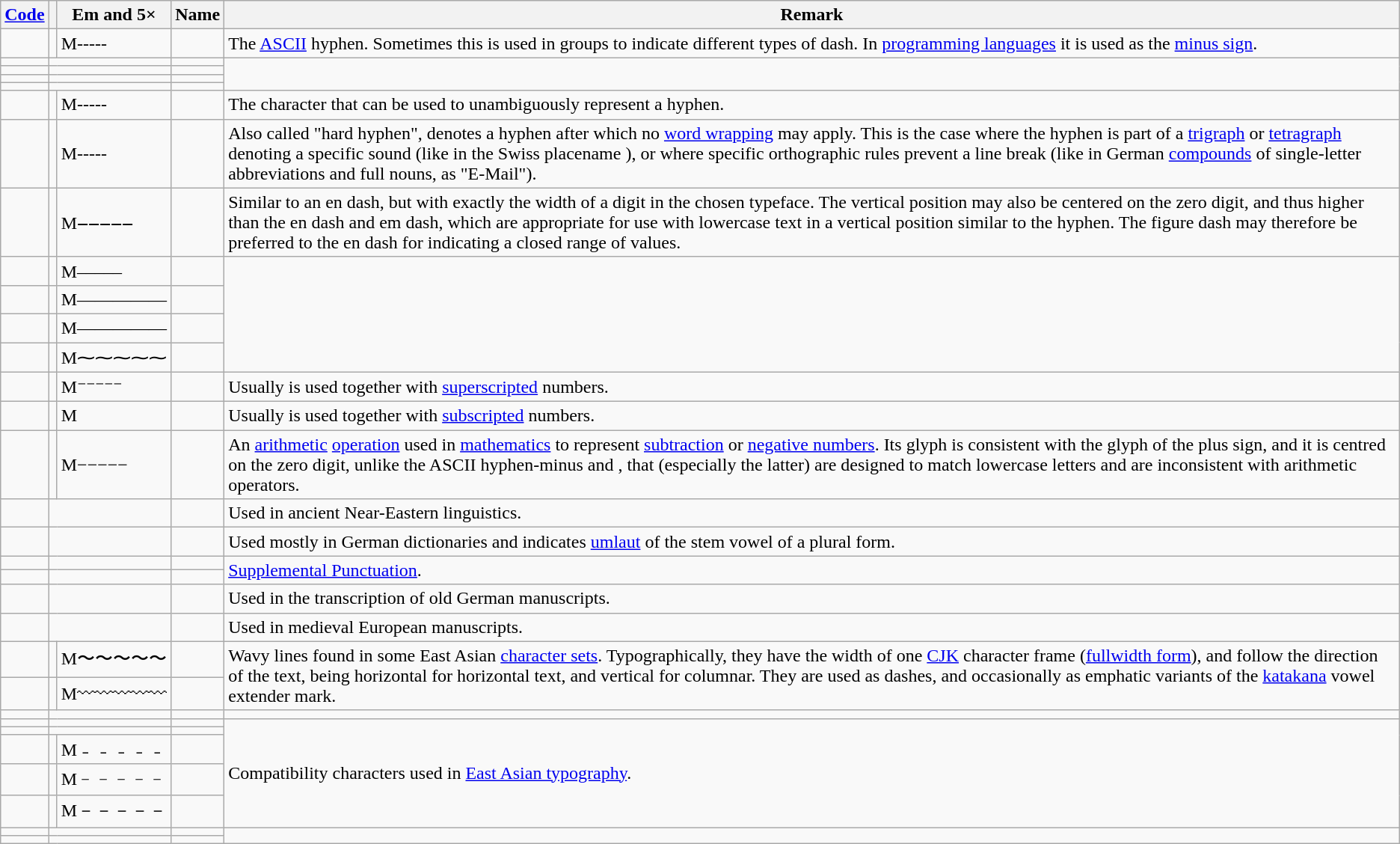<table class="wikitable">
<tr>
<th><a href='#'>Code</a></th>
<th></th>
<th>Em and 5×</th>
<th>Name</th>
<th>Remark</th>
</tr>
<tr>
<td></td>
<td></td>
<td>M-----</td>
<td></td>
<td>The <a href='#'>ASCII</a> hyphen. Sometimes this is used in groups to indicate different types of dash. In <a href='#'>programming languages</a> it is used as the <a href='#'>minus sign</a>.</td>
</tr>
<tr>
<td></td>
<td colspan=2></td>
<td></td>
</tr>
<tr>
<td></td>
<td colspan=2></td>
<td></td>
</tr>
<tr>
<td></td>
<td colspan=2></td>
<td></td>
</tr>
<tr>
<td></td>
<td colspan=2></td>
<td></td>
</tr>
<tr>
<td></td>
<td></td>
<td>M‐‐‐‐‐</td>
<td></td>
<td>The character that can be used to unambiguously represent a hyphen.</td>
</tr>
<tr>
<td></td>
<td></td>
<td>M‑‑‑‑‑</td>
<td></td>
<td>Also called "hard hyphen",  denotes a hyphen after which no <a href='#'>word wrapping</a> may apply. This is the case where the hyphen is part of a <a href='#'>trigraph</a> or <a href='#'>tetragraph</a> denoting a specific sound (like in the Swiss placename ), or where specific orthographic rules prevent a line break (like in German <a href='#'>compounds</a> of single-letter abbreviations and full nouns, as "E-Mail").</td>
</tr>
<tr>
<td></td>
<td></td>
<td>M‒‒‒‒‒</td>
<td></td>
<td>Similar to an en dash, but with exactly the width of a digit in the chosen typeface. The vertical position may also be centered on the zero digit, and thus higher than the en dash and em dash, which are appropriate for use with lowercase text in a vertical position similar to the hyphen. The figure dash may therefore be preferred to the en dash for indicating a closed range of values.</td>
</tr>
<tr>
<td></td>
<td></td>
<td>M–––––</td>
<td></td>
</tr>
<tr>
<td></td>
<td></td>
<td>M—————</td>
<td></td>
</tr>
<tr>
<td></td>
<td></td>
<td>M―――――</td>
<td></td>
</tr>
<tr>
<td></td>
<td></td>
<td>M⁓⁓⁓⁓⁓</td>
<td></td>
</tr>
<tr>
<td></td>
<td></td>
<td>M⁻⁻⁻⁻⁻</td>
<td></td>
<td>Usually is used together with <a href='#'>superscripted</a> numbers.</td>
</tr>
<tr>
<td></td>
<td></td>
<td>M</td>
<td></td>
<td>Usually is used together with <a href='#'>subscripted</a> numbers.</td>
</tr>
<tr>
<td></td>
<td></td>
<td>M−−−−−</td>
<td></td>
<td>An <a href='#'>arithmetic</a> <a href='#'>operation</a> used in <a href='#'>mathematics</a> to represent <a href='#'>subtraction</a> or <a href='#'>negative numbers</a>. Its glyph is consistent with the glyph of the plus sign, and it is centred on the zero digit, unlike the ASCII hyphen-minus and , that (especially the latter) are designed to match lowercase letters and are inconsistent with arithmetic operators.</td>
</tr>
<tr>
<td></td>
<td colspan=2></td>
<td></td>
<td>Used in ancient Near-Eastern linguistics.</td>
</tr>
<tr>
<td></td>
<td colspan=2></td>
<td></td>
<td>Used mostly in German dictionaries and indicates <a href='#'>umlaut</a> of the stem vowel of a plural form.</td>
</tr>
<tr>
<td></td>
<td colspan=2></td>
<td></td>
<td rowspan=2><a href='#'>Supplemental Punctuation</a>.</td>
</tr>
<tr>
<td></td>
<td colspan=2></td>
<td></td>
</tr>
<tr>
<td></td>
<td colspan=2></td>
<td></td>
<td>Used in the transcription of old German manuscripts.</td>
</tr>
<tr>
<td></td>
<td colspan=2></td>
<td></td>
<td>Used in medieval European manuscripts.</td>
</tr>
<tr>
<td></td>
<td></td>
<td>M〜〜〜〜〜</td>
<td></td>
<td rowspan=2>Wavy lines found in some East Asian <a href='#'>character sets</a>. Typographically, they have the width of one <a href='#'>CJK</a> character frame (<a href='#'>fullwidth form</a>), and follow the direction of the text, being horizontal for horizontal text, and vertical for columnar. They are used as dashes, and occasionally as emphatic variants of the <a href='#'>katakana</a> vowel extender mark.</td>
</tr>
<tr>
<td></td>
<td></td>
<td>M〰〰〰〰〰</td>
<td></td>
</tr>
<tr>
<td></td>
<td colspan=2></td>
<td></td>
</tr>
<tr>
<td></td>
<td colspan=2></td>
<td></td>
<td rowspan=5>Compatibility characters used in <a href='#'>East Asian typography</a>.</td>
</tr>
<tr>
<td></td>
<td colspan=2></td>
<td></td>
</tr>
<tr>
<td></td>
<td></td>
<td>M﹘﹘﹘﹘﹘</td>
<td></td>
</tr>
<tr>
<td></td>
<td></td>
<td>M﹣﹣﹣﹣﹣</td>
<td></td>
</tr>
<tr>
<td></td>
<td></td>
<td>M－－－－－</td>
<td></td>
</tr>
<tr>
<td></td>
<td colspan=2></td>
<td></td>
</tr>
<tr>
<td></td>
<td colspan=2></td>
<td></td>
</tr>
</table>
